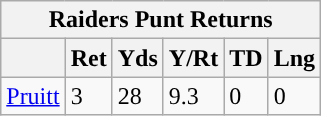<table class="wikitable">
<tr>
<th colspan="6">Raiders Punt Returns</th>
</tr>
<tr>
<th></th>
<th>Ret</th>
<th>Yds</th>
<th>Y/Rt</th>
<th>TD</th>
<th>Lng</th>
</tr>
<tr>
<td><a href='#'>Pruitt</a></td>
<td>3</td>
<td>28</td>
<td>9.3</td>
<td>0</td>
<td>0</td>
</tr>
</table>
